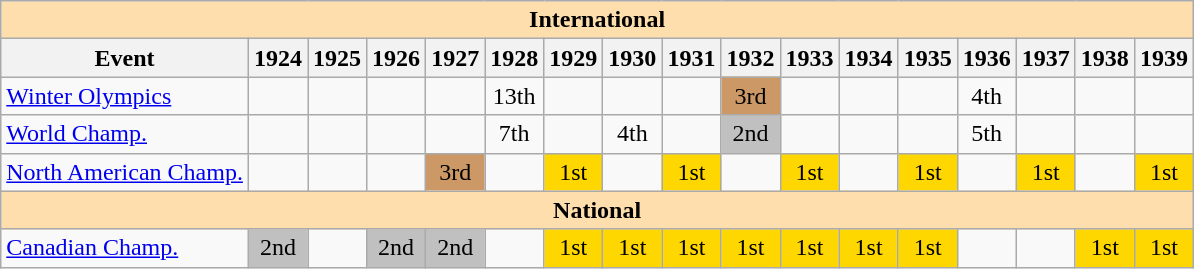<table class="wikitable" style="text-align:center">
<tr>
<th style="background-color: #ffdead; " colspan=17 align=center><strong>International</strong></th>
</tr>
<tr>
<th>Event</th>
<th>1924</th>
<th>1925</th>
<th>1926</th>
<th>1927</th>
<th>1928</th>
<th>1929</th>
<th>1930</th>
<th>1931</th>
<th>1932</th>
<th>1933</th>
<th>1934</th>
<th>1935</th>
<th>1936</th>
<th>1937</th>
<th>1938</th>
<th>1939</th>
</tr>
<tr>
<td align=left><a href='#'>Winter Olympics</a></td>
<td></td>
<td></td>
<td></td>
<td></td>
<td>13th</td>
<td></td>
<td></td>
<td></td>
<td bgcolor=cc9966>3rd</td>
<td></td>
<td></td>
<td></td>
<td>4th</td>
<td></td>
<td></td>
<td></td>
</tr>
<tr>
<td align=left><a href='#'>World Champ.</a></td>
<td></td>
<td></td>
<td></td>
<td></td>
<td>7th</td>
<td></td>
<td>4th</td>
<td></td>
<td bgcolor=silver>2nd</td>
<td></td>
<td></td>
<td></td>
<td>5th</td>
<td></td>
<td></td>
<td></td>
</tr>
<tr>
<td align=left><a href='#'>North American Champ.</a></td>
<td></td>
<td></td>
<td></td>
<td bgcolor=cc9966>3rd</td>
<td></td>
<td bgcolor=gold>1st</td>
<td></td>
<td bgcolor=gold>1st</td>
<td></td>
<td bgcolor=gold>1st</td>
<td></td>
<td bgcolor=gold>1st</td>
<td></td>
<td bgcolor=gold>1st</td>
<td></td>
<td bgcolor=gold>1st</td>
</tr>
<tr>
<th style="background-color: #ffdead; " colspan=17 align=center><strong>National</strong></th>
</tr>
<tr>
<td align=left><a href='#'>Canadian Champ.</a></td>
<td bgcolor=silver>2nd</td>
<td></td>
<td bgcolor=silver>2nd</td>
<td bgcolor=silver>2nd</td>
<td></td>
<td bgcolor=gold>1st</td>
<td bgcolor=gold>1st</td>
<td bgcolor=gold>1st</td>
<td bgcolor=gold>1st</td>
<td bgcolor=gold>1st</td>
<td bgcolor=gold>1st</td>
<td bgcolor=gold>1st</td>
<td></td>
<td></td>
<td bgcolor=gold>1st</td>
<td bgcolor=gold>1st</td>
</tr>
</table>
